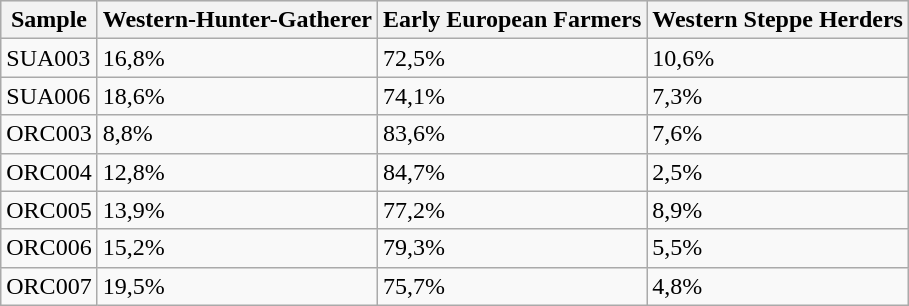<table class="wikitable sortable" style="text-align: centro">
<tr style="background:#e8e8e8;">
<th>Sample</th>
<th>Western-Hunter-Gatherer</th>
<th>Early European Farmers</th>
<th>Western Steppe Herders</th>
</tr>
<tr>
<td style="text-align:left;">SUA003</td>
<td>16,8%</td>
<td>72,5%</td>
<td>10,6%</td>
</tr>
<tr>
<td style="text-align:left;">SUA006</td>
<td>18,6%</td>
<td>74,1%</td>
<td>7,3%</td>
</tr>
<tr>
<td style="text-align:left;">ORC003</td>
<td>8,8%</td>
<td>83,6%</td>
<td>7,6%</td>
</tr>
<tr>
<td style="text-align:left;">ORC004</td>
<td>12,8%</td>
<td>84,7%</td>
<td>2,5%</td>
</tr>
<tr>
<td style="text-align:left;">ORC005</td>
<td>13,9%</td>
<td>77,2%</td>
<td>8,9%</td>
</tr>
<tr>
<td style="text-align:left;">ORC006</td>
<td>15,2%</td>
<td>79,3%</td>
<td>5,5%</td>
</tr>
<tr>
<td style="text-align:left;">ORC007</td>
<td>19,5%</td>
<td>75,7%</td>
<td>4,8%</td>
</tr>
</table>
